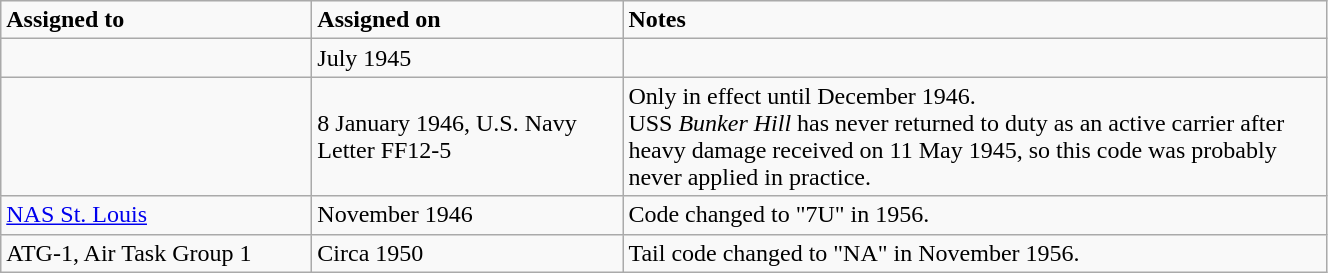<table class="wikitable" style="width: 70%;">
<tr>
<td style="width: 200px;"><strong>Assigned to</strong></td>
<td style="width: 200px;"><strong>Assigned on</strong></td>
<td><strong>Notes</strong></td>
</tr>
<tr>
<td></td>
<td>July 1945</td>
<td></td>
</tr>
<tr>
<td></td>
<td>8 January 1946, U.S. Navy Letter FF12-5</td>
<td>Only in effect until December 1946.<br>USS <em>Bunker Hill</em> has never returned to duty as an active carrier after heavy damage received on 11 May 1945, so this code was probably never applied in practice.</td>
</tr>
<tr>
<td><a href='#'>NAS St. Louis</a></td>
<td>November 1946</td>
<td>Code changed to "7U" in 1956.</td>
</tr>
<tr>
<td>ATG-1, Air Task Group 1</td>
<td>Circa 1950</td>
<td>Tail code changed to "NA" in November 1956.</td>
</tr>
</table>
